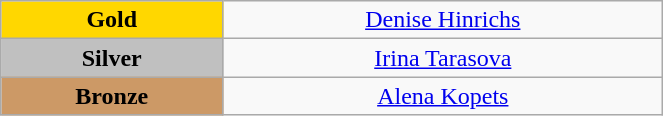<table class="wikitable" style="text-align:center; " width="35%">
<tr>
<td bgcolor="gold"><strong>Gold</strong></td>
<td><a href='#'>Denise Hinrichs</a><br>  <small><em></em></small></td>
</tr>
<tr>
<td bgcolor="silver"><strong>Silver</strong></td>
<td><a href='#'>Irina Tarasova</a><br>  <small><em></em></small></td>
</tr>
<tr>
<td bgcolor="CC9966"><strong>Bronze</strong></td>
<td><a href='#'>Alena Kopets</a><br>  <small><em></em></small></td>
</tr>
</table>
